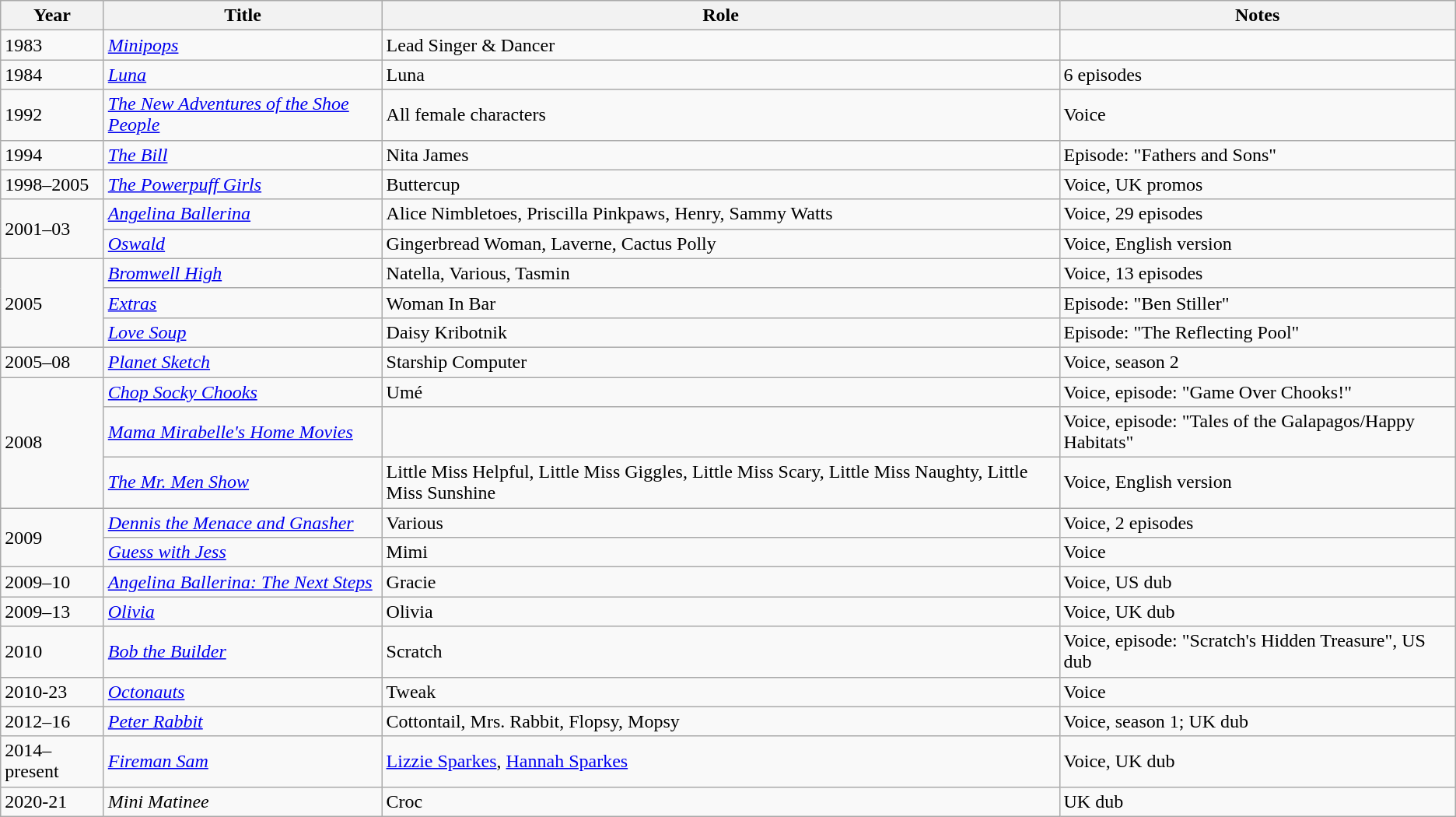<table class="wikitable sortable">
<tr>
<th>Year</th>
<th>Title</th>
<th>Role</th>
<th>Notes</th>
</tr>
<tr>
<td>1983</td>
<td><em><a href='#'>Minipops</a></em></td>
<td>Lead Singer & Dancer</td>
<td></td>
</tr>
<tr>
<td>1984</td>
<td><em><a href='#'>Luna</a></em></td>
<td>Luna</td>
<td>6 episodes</td>
</tr>
<tr>
<td>1992</td>
<td><em><a href='#'>The New Adventures of the Shoe People</a></em></td>
<td>All female characters</td>
<td>Voice</td>
</tr>
<tr>
<td>1994</td>
<td><em><a href='#'>The Bill</a></em></td>
<td>Nita James</td>
<td>Episode: "Fathers and Sons"</td>
</tr>
<tr>
<td>1998–2005</td>
<td><em><a href='#'>The Powerpuff Girls</a></em></td>
<td>Buttercup</td>
<td>Voice, UK promos</td>
</tr>
<tr>
<td rowspan="2">2001–03</td>
<td><em><a href='#'>Angelina Ballerina</a></em></td>
<td>Alice Nimbletoes, Priscilla Pinkpaws, Henry, Sammy Watts</td>
<td>Voice, 29 episodes</td>
</tr>
<tr>
<td><em><a href='#'>Oswald</a></em></td>
<td>Gingerbread Woman, Laverne, Cactus Polly</td>
<td>Voice, English version</td>
</tr>
<tr>
<td rowspan="3">2005</td>
<td><em><a href='#'>Bromwell High</a></em></td>
<td>Natella, Various, Tasmin</td>
<td>Voice, 13 episodes</td>
</tr>
<tr>
<td><em><a href='#'>Extras</a></em></td>
<td>Woman In Bar</td>
<td>Episode: "Ben Stiller"</td>
</tr>
<tr>
<td><em><a href='#'>Love Soup</a></em></td>
<td>Daisy Kribotnik</td>
<td>Episode: "The Reflecting Pool"</td>
</tr>
<tr>
<td>2005–08</td>
<td><em><a href='#'>Planet Sketch</a></em></td>
<td>Starship Computer</td>
<td>Voice, season 2</td>
</tr>
<tr>
<td rowspan="3">2008</td>
<td><em><a href='#'>Chop Socky Chooks</a></em></td>
<td>Umé</td>
<td>Voice, episode: "Game Over Chooks!"</td>
</tr>
<tr>
<td><em><a href='#'>Mama Mirabelle's Home Movies</a></em></td>
<td></td>
<td>Voice, episode: "Tales of the Galapagos/Happy Habitats"</td>
</tr>
<tr>
<td><em><a href='#'>The Mr. Men Show</a></em></td>
<td>Little Miss Helpful, Little Miss Giggles, Little Miss Scary, Little Miss Naughty, Little Miss Sunshine</td>
<td>Voice, English version</td>
</tr>
<tr>
<td rowspan="2">2009</td>
<td><em><a href='#'>Dennis the Menace and Gnasher</a></em></td>
<td>Various</td>
<td>Voice, 2 episodes</td>
</tr>
<tr>
<td><em><a href='#'>Guess with Jess</a></em></td>
<td>Mimi</td>
<td>Voice</td>
</tr>
<tr>
<td>2009–10</td>
<td><em><a href='#'>Angelina Ballerina: The Next Steps</a></em></td>
<td>Gracie</td>
<td>Voice, US dub</td>
</tr>
<tr>
<td>2009–13</td>
<td><em><a href='#'>Olivia</a></em></td>
<td>Olivia</td>
<td>Voice, UK dub</td>
</tr>
<tr>
<td>2010</td>
<td><em><a href='#'>Bob the Builder</a></em></td>
<td>Scratch</td>
<td>Voice, episode: "Scratch's Hidden Treasure", US dub</td>
</tr>
<tr>
<td>2010-23</td>
<td><em><a href='#'>Octonauts</a></em></td>
<td>Tweak</td>
<td>Voice</td>
</tr>
<tr>
<td>2012–16</td>
<td><em><a href='#'>Peter Rabbit</a></em></td>
<td>Cottontail, Mrs. Rabbit, Flopsy, Mopsy</td>
<td>Voice, season 1; UK dub</td>
</tr>
<tr>
<td>2014–present</td>
<td><em><a href='#'>Fireman Sam</a></em></td>
<td><a href='#'>Lizzie Sparkes</a>, <a href='#'>Hannah Sparkes</a></td>
<td>Voice, UK dub</td>
</tr>
<tr>
<td>2020-21</td>
<td><em>Mini Matinee</em></td>
<td>Croc</td>
<td>UK dub</td>
</tr>
</table>
